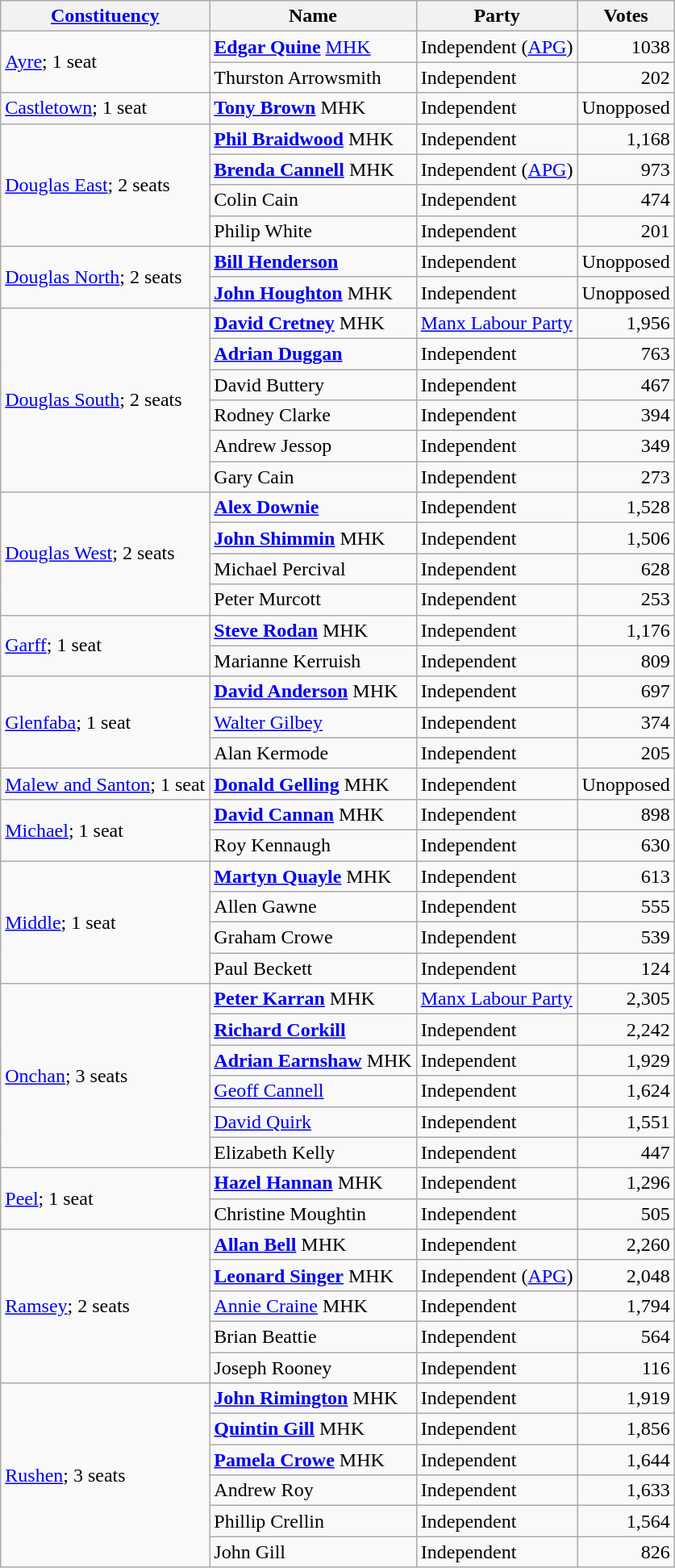<table class=wikitable>
<tr>
<th><a href='#'>Constituency</a></th>
<th>Name</th>
<th>Party</th>
<th>Votes</th>
</tr>
<tr>
<td rowspan=2><a href='#'>Ayre</a>; 1 seat</td>
<td><strong><a href='#'>Edgar Quine</a></strong> <a href='#'>MHK</a></td>
<td>Independent (<a href='#'>APG</a>)</td>
<td align=right>1038</td>
</tr>
<tr>
<td>Thurston Arrowsmith</td>
<td>Independent</td>
<td align=right>202</td>
</tr>
<tr>
<td><a href='#'>Castletown</a>; 1 seat</td>
<td><strong><a href='#'>Tony Brown</a></strong> MHK</td>
<td>Independent</td>
<td>Unopposed</td>
</tr>
<tr>
<td rowspan="4"><a href='#'>Douglas East</a>; 2 seats</td>
<td><strong><a href='#'>Phil Braidwood</a></strong> MHK</td>
<td>Independent</td>
<td align=right>1,168</td>
</tr>
<tr>
<td><strong><a href='#'>Brenda Cannell</a></strong> MHK</td>
<td>Independent (<a href='#'>APG</a>)</td>
<td align=right>973</td>
</tr>
<tr>
<td>Colin Cain</td>
<td>Independent</td>
<td align=right>474</td>
</tr>
<tr>
<td>Philip White</td>
<td>Independent</td>
<td align=right>201</td>
</tr>
<tr>
<td rowspan=2><a href='#'>Douglas North</a>; 2 seats</td>
<td><strong><a href='#'>Bill Henderson</a></strong></td>
<td>Independent</td>
<td>Unopposed</td>
</tr>
<tr>
<td><strong><a href='#'>John Houghton</a></strong> MHK</td>
<td>Independent</td>
<td>Unopposed</td>
</tr>
<tr>
<td rowspan="6"><a href='#'>Douglas South</a>; 2 seats</td>
<td><strong><a href='#'>David Cretney</a></strong> MHK</td>
<td><a href='#'>Manx Labour Party</a></td>
<td align=right>1,956</td>
</tr>
<tr>
<td><strong><a href='#'>Adrian Duggan</a></strong></td>
<td>Independent</td>
<td align=right>763</td>
</tr>
<tr>
<td>David Buttery</td>
<td>Independent</td>
<td align=right>467</td>
</tr>
<tr>
<td>Rodney Clarke</td>
<td>Independent</td>
<td align=right>394</td>
</tr>
<tr>
<td>Andrew Jessop</td>
<td>Independent</td>
<td align=right>349</td>
</tr>
<tr>
<td>Gary Cain</td>
<td>Independent</td>
<td align=right>273</td>
</tr>
<tr>
<td rowspan="4"><a href='#'>Douglas West</a>; 2 seats</td>
<td><strong><a href='#'>Alex Downie</a></strong></td>
<td>Independent</td>
<td align=right>1,528</td>
</tr>
<tr>
<td><strong><a href='#'>John Shimmin</a></strong> MHK</td>
<td>Independent</td>
<td align=right>1,506</td>
</tr>
<tr>
<td>Michael Percival</td>
<td>Independent</td>
<td align=right>628</td>
</tr>
<tr>
<td>Peter Murcott</td>
<td>Independent</td>
<td align=right>253</td>
</tr>
<tr>
<td rowspan=2><a href='#'>Garff</a>; 1 seat</td>
<td><strong><a href='#'>Steve Rodan</a></strong> MHK</td>
<td>Independent</td>
<td align=right>1,176</td>
</tr>
<tr>
<td>Marianne Kerruish</td>
<td>Independent</td>
<td align=right>809</td>
</tr>
<tr>
<td rowspan="3"><a href='#'>Glenfaba</a>; 1 seat</td>
<td><strong><a href='#'>David Anderson</a></strong> MHK</td>
<td>Independent</td>
<td align=right>697</td>
</tr>
<tr>
<td><a href='#'>Walter Gilbey</a></td>
<td>Independent</td>
<td align=right>374</td>
</tr>
<tr>
<td>Alan Kermode</td>
<td>Independent</td>
<td align=right>205</td>
</tr>
<tr>
<td rowspan="1"><a href='#'>Malew and Santon</a>; 1 seat</td>
<td><strong><a href='#'>Donald Gelling</a></strong> MHK</td>
<td>Independent</td>
<td>Unopposed</td>
</tr>
<tr>
<td rowspan=2><a href='#'>Michael</a>; 1 seat</td>
<td><strong><a href='#'>David Cannan</a></strong> MHK</td>
<td>Independent</td>
<td align=right>898</td>
</tr>
<tr>
<td>Roy Kennaugh</td>
<td>Independent</td>
<td align=right>630</td>
</tr>
<tr>
<td rowspan="4"><a href='#'>Middle</a>; 1 seat</td>
<td><strong><a href='#'>Martyn Quayle</a></strong> MHK</td>
<td>Independent</td>
<td align=right>613</td>
</tr>
<tr>
<td>Allen Gawne</td>
<td>Independent</td>
<td align=right>555</td>
</tr>
<tr>
<td>Graham Crowe</td>
<td>Independent</td>
<td align=right>539</td>
</tr>
<tr>
<td>Paul Beckett</td>
<td>Independent</td>
<td align=right>124</td>
</tr>
<tr>
<td rowspan="6"><a href='#'>Onchan</a>; 3 seats</td>
<td><strong><a href='#'>Peter Karran</a></strong> MHK</td>
<td><a href='#'>Manx Labour Party</a></td>
<td align=right>2,305</td>
</tr>
<tr>
<td><strong><a href='#'>Richard Corkill</a></strong></td>
<td>Independent</td>
<td align=right>2,242</td>
</tr>
<tr>
<td><strong><a href='#'>Adrian Earnshaw</a></strong> MHK</td>
<td>Independent</td>
<td align=right>1,929</td>
</tr>
<tr>
<td><a href='#'>Geoff Cannell</a></td>
<td>Independent</td>
<td align=right>1,624</td>
</tr>
<tr>
<td><a href='#'>David Quirk</a></td>
<td>Independent</td>
<td align=right>1,551</td>
</tr>
<tr>
<td>Elizabeth Kelly</td>
<td>Independent</td>
<td align=right>447</td>
</tr>
<tr>
<td rowspan=2><a href='#'>Peel</a>; 1 seat</td>
<td><strong><a href='#'>Hazel Hannan</a></strong> MHK</td>
<td>Independent</td>
<td align=right>1,296</td>
</tr>
<tr>
<td>Christine Moughtin</td>
<td>Independent</td>
<td align=right>505</td>
</tr>
<tr>
<td rowspan="5"><a href='#'>Ramsey</a>; 2 seats</td>
<td><strong><a href='#'>Allan Bell</a></strong> MHK</td>
<td>Independent</td>
<td align=right>2,260</td>
</tr>
<tr>
<td><strong><a href='#'>Leonard Singer</a></strong> MHK</td>
<td>Independent (<a href='#'>APG</a>)</td>
<td align=right>2,048</td>
</tr>
<tr>
<td><a href='#'>Annie Craine</a> MHK</td>
<td>Independent</td>
<td align=right>1,794</td>
</tr>
<tr>
<td>Brian Beattie</td>
<td>Independent</td>
<td align=right>564</td>
</tr>
<tr>
<td>Joseph Rooney</td>
<td>Independent</td>
<td align=right>116</td>
</tr>
<tr>
<td rowspan="6"><a href='#'>Rushen</a>; 3 seats</td>
<td><strong><a href='#'>John Rimington</a></strong> MHK</td>
<td>Independent</td>
<td align=right>1,919</td>
</tr>
<tr>
<td><strong><a href='#'>Quintin Gill</a></strong> MHK</td>
<td>Independent</td>
<td align=right>1,856</td>
</tr>
<tr>
<td><strong><a href='#'>Pamela Crowe</a></strong> MHK</td>
<td>Independent</td>
<td align=right>1,644</td>
</tr>
<tr>
<td>Andrew Roy</td>
<td>Independent</td>
<td align=right>1,633</td>
</tr>
<tr>
<td>Phillip Crellin</td>
<td>Independent</td>
<td align=right>1,564</td>
</tr>
<tr>
<td>John Gill</td>
<td>Independent</td>
<td align=right>826</td>
</tr>
</table>
